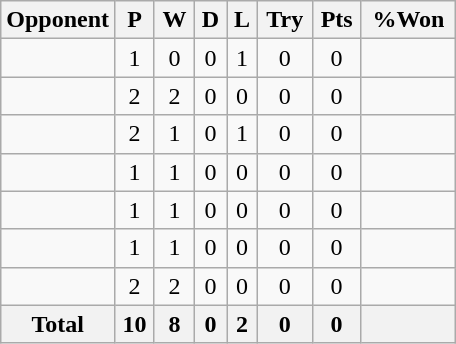<table class="wikitable sortable"  style="text-align:center; font-size:100%;">
<tr>
<th style="width:25%;">Opponent</th>
<th abbr="Played" style="width:15px;">P</th>
<th abbr="Won" style="width:10px;">W</th>
<th abbr="Drawn" style="width:10px;">D</th>
<th abbr="Lost" style="width:10px;">L</th>
<th abbr="Tries" style="width:15px;">Try</th>
<th abbr="Points" style="width:18px;">Pts</th>
<th abbr="Won" style="width:15px;">%Won</th>
</tr>
<tr>
<td align="left"></td>
<td>1</td>
<td>0</td>
<td>0</td>
<td>1</td>
<td>0</td>
<td>0</td>
<td></td>
</tr>
<tr>
<td align="left"></td>
<td>2</td>
<td>2</td>
<td>0</td>
<td>0</td>
<td>0</td>
<td>0</td>
<td></td>
</tr>
<tr>
<td align="left"></td>
<td>2</td>
<td>1</td>
<td>0</td>
<td>1</td>
<td>0</td>
<td>0</td>
<td></td>
</tr>
<tr>
<td align="left"></td>
<td>1</td>
<td>1</td>
<td>0</td>
<td>0</td>
<td>0</td>
<td>0</td>
<td></td>
</tr>
<tr>
<td align="left"></td>
<td>1</td>
<td>1</td>
<td>0</td>
<td>0</td>
<td>0</td>
<td>0</td>
<td></td>
</tr>
<tr>
<td align="left"></td>
<td>1</td>
<td>1</td>
<td>0</td>
<td>0</td>
<td>0</td>
<td>0</td>
<td></td>
</tr>
<tr>
<td align="left"></td>
<td>2</td>
<td>2</td>
<td>0</td>
<td>0</td>
<td>0</td>
<td>0</td>
<td></td>
</tr>
<tr>
<th>Total</th>
<th>10</th>
<th>8</th>
<th>0</th>
<th>2</th>
<th>0</th>
<th>0</th>
<th></th>
</tr>
</table>
